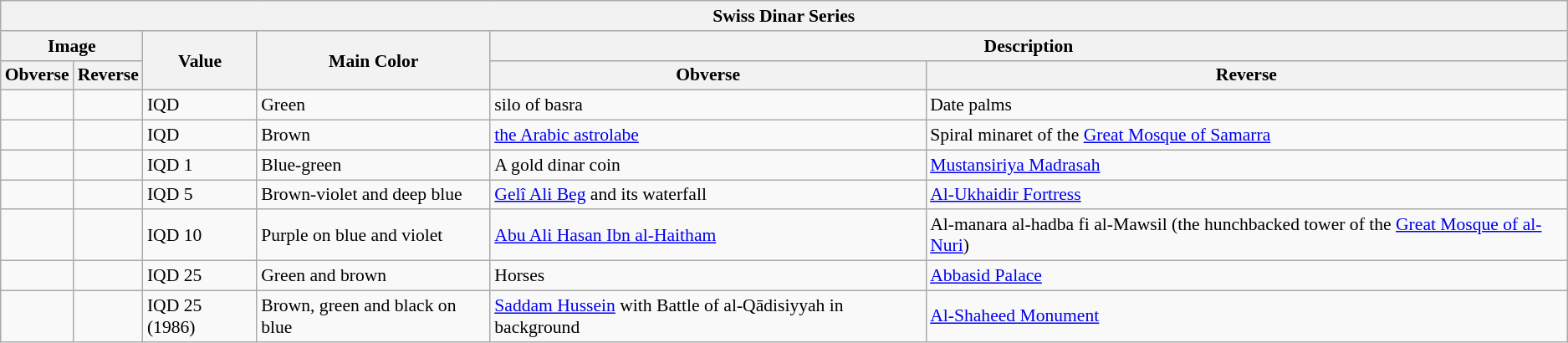<table class="wikitable" style="font-size: 90%">
<tr>
<th colspan="6">Swiss Dinar Series</th>
</tr>
<tr>
<th colspan=2>Image</th>
<th rowspan=2>Value</th>
<th rowspan=2>Main Color</th>
<th colspan=2>Description</th>
</tr>
<tr>
<th>Obverse</th>
<th>Reverse</th>
<th>Obverse</th>
<th>Reverse</th>
</tr>
<tr bgcolor="">
<td></td>
<td></td>
<td>IQD </td>
<td>Green</td>
<td>silo of basra</td>
<td>Date palms</td>
</tr>
<tr bgcolor="">
<td></td>
<td></td>
<td>IQD </td>
<td>Brown</td>
<td><a href='#'>the Arabic astrolabe</a></td>
<td>Spiral minaret of the <a href='#'>Great Mosque of Samarra</a></td>
</tr>
<tr bgcolor="">
<td></td>
<td></td>
<td>IQD 1</td>
<td>Blue-green</td>
<td>A gold dinar coin</td>
<td><a href='#'>Mustansiriya Madrasah</a></td>
</tr>
<tr bgcolor="">
<td></td>
<td></td>
<td>IQD 5</td>
<td>Brown-violet and deep blue</td>
<td><a href='#'>Gelî Ali Beg</a> and its waterfall</td>
<td><a href='#'>Al-Ukhaidir Fortress</a></td>
</tr>
<tr bgcolor="">
<td></td>
<td></td>
<td>IQD 10</td>
<td>Purple on blue and violet</td>
<td><a href='#'>Abu Ali Hasan Ibn al-Haitham</a></td>
<td>Al-manara al-hadba fi al-Mawsil (the hunchbacked tower of the <a href='#'>Great Mosque of al-Nuri</a>)</td>
</tr>
<tr bgcolor="">
<td></td>
<td></td>
<td>IQD 25</td>
<td>Green and brown</td>
<td>Horses</td>
<td><a href='#'>Abbasid Palace</a></td>
</tr>
<tr bgcolor="">
<td></td>
<td></td>
<td>IQD 25 (1986)</td>
<td>Brown, green and black on blue</td>
<td><a href='#'>Saddam Hussein</a> with Battle of al-Qādisiyyah in background</td>
<td><a href='#'>Al-Shaheed Monument</a></td>
</tr>
</table>
